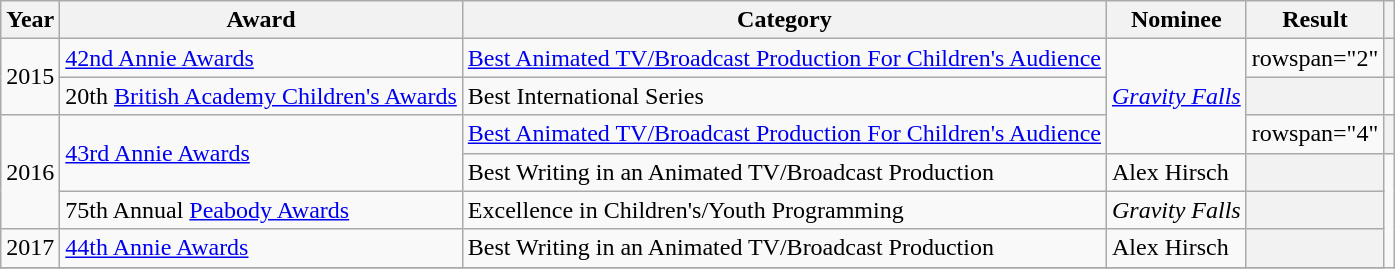<table class="wikitable">
<tr>
<th>Year</th>
<th>Award</th>
<th>Category</th>
<th>Nominee</th>
<th>Result</th>
<th></th>
</tr>
<tr>
<td rowspan="2">2015</td>
<td><a href='#'>42nd Annie Awards</a></td>
<td><a href='#'>Best Animated TV/Broadcast Production For Children's Audience</a></td>
<td rowspan="3"><em><a href='#'>Gravity Falls</a></em></td>
<td>rowspan="2" </td>
<th align=center></th>
</tr>
<tr>
<td>20th <a href='#'>British Academy Children's Awards</a></td>
<td>Best International Series</td>
<th align=center></th>
</tr>
<tr>
<td rowspan="3">2016</td>
<td rowspan="2"><a href='#'>43rd Annie Awards</a></td>
<td><a href='#'>Best Animated TV/Broadcast Production For Children's Audience</a></td>
<td>rowspan="4" </td>
<th align=center></th>
</tr>
<tr>
<td>Best Writing in an Animated TV/Broadcast Production</td>
<td>Alex Hirsch</td>
<th align=center></th>
</tr>
<tr>
<td>75th Annual <a href='#'>Peabody Awards</a></td>
<td>Excellence in Children's/Youth Programming</td>
<td><em>Gravity Falls</em></td>
<th align=center></th>
</tr>
<tr>
<td rowspan="1">2017</td>
<td><a href='#'>44th Annie Awards</a></td>
<td>Best Writing in an Animated TV/Broadcast Production</td>
<td>Alex Hirsch</td>
<th align=center></th>
</tr>
<tr>
</tr>
</table>
